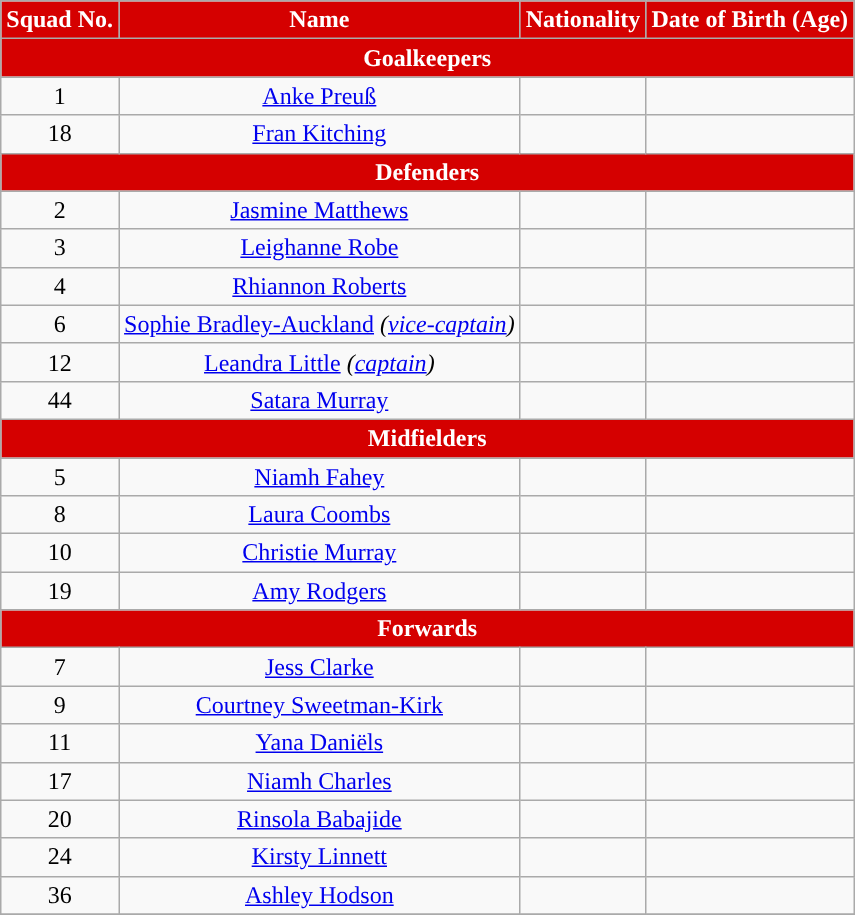<table class="wikitable" style="text-align:center; font-size:100%; ">
<tr>
<th style="background:#d50000; color:white; text-align:center;">Squad No.</th>
<th style="background:#d50000; color:white; text-align:center;">Name</th>
<th style="background:#d50000; color:white; text-align:center;">Nationality</th>
<th style="background:#d50000; color:white; text-align:center;">Date of Birth (Age)</th>
</tr>
<tr>
<th colspan="4" style="background:#d50000; color:white; text-align:center">Goalkeepers</th>
</tr>
<tr>
<td>1</td>
<td><a href='#'>Anke Preuß</a></td>
<td></td>
<td></td>
</tr>
<tr>
<td>18</td>
<td><a href='#'>Fran Kitching</a></td>
<td></td>
<td></td>
</tr>
<tr>
<th colspan="4" style="background:#d50000; color:white; text-align:center">Defenders</th>
</tr>
<tr>
<td>2</td>
<td><a href='#'>Jasmine Matthews</a></td>
<td></td>
<td></td>
</tr>
<tr>
<td>3</td>
<td><a href='#'>Leighanne Robe</a></td>
<td></td>
<td></td>
</tr>
<tr>
<td>4</td>
<td><a href='#'>Rhiannon Roberts</a></td>
<td></td>
<td></td>
</tr>
<tr>
<td>6</td>
<td><a href='#'>Sophie Bradley-Auckland</a> <em>(<a href='#'>vice-captain</a>)</em></td>
<td></td>
<td></td>
</tr>
<tr>
<td>12</td>
<td><a href='#'>Leandra Little</a> <em>(<a href='#'>captain</a>)</em></td>
<td></td>
<td></td>
</tr>
<tr>
<td>44</td>
<td><a href='#'>Satara Murray</a></td>
<td></td>
<td></td>
</tr>
<tr>
<th style="background:#d50000; color:white; text-align:center" colspan="4">Midfielders</th>
</tr>
<tr>
<td>5</td>
<td><a href='#'>Niamh Fahey</a></td>
<td></td>
<td></td>
</tr>
<tr>
<td>8</td>
<td><a href='#'>Laura Coombs</a></td>
<td></td>
<td></td>
</tr>
<tr>
<td>10</td>
<td><a href='#'>Christie Murray</a></td>
<td></td>
<td></td>
</tr>
<tr>
<td>19</td>
<td><a href='#'>Amy Rodgers</a></td>
<td></td>
<td></td>
</tr>
<tr>
<th style="background:#d50000; color:white; text-align:center" colspan="4">Forwards</th>
</tr>
<tr>
<td>7</td>
<td><a href='#'>Jess Clarke</a></td>
<td></td>
<td></td>
</tr>
<tr>
<td>9</td>
<td><a href='#'>Courtney Sweetman-Kirk</a></td>
<td></td>
<td></td>
</tr>
<tr>
<td>11</td>
<td><a href='#'>Yana Daniëls</a></td>
<td></td>
<td><br></td>
</tr>
<tr>
<td>17</td>
<td><a href='#'>Niamh Charles</a></td>
<td></td>
<td></td>
</tr>
<tr>
<td>20</td>
<td><a href='#'>Rinsola Babajide</a></td>
<td></td>
<td></td>
</tr>
<tr>
<td>24</td>
<td><a href='#'>Kirsty Linnett</a></td>
<td></td>
<td><br></td>
</tr>
<tr>
<td>36</td>
<td><a href='#'>Ashley Hodson</a></td>
<td></td>
<td></td>
</tr>
<tr>
</tr>
</table>
